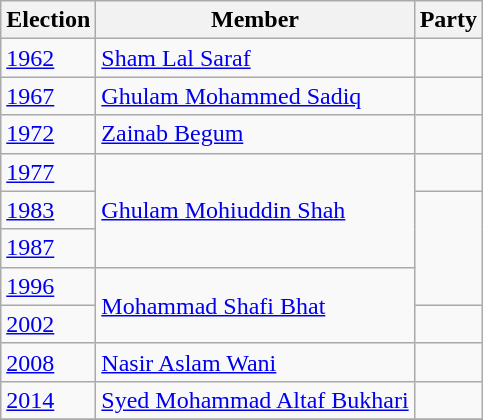<table class="wikitable sortable">
<tr>
<th>Election</th>
<th>Member</th>
<th colspan=2>Party</th>
</tr>
<tr>
<td><a href='#'>1962</a></td>
<td><a href='#'>Sham Lal Saraf</a></td>
<td></td>
</tr>
<tr>
<td><a href='#'>1967</a></td>
<td><a href='#'>Ghulam Mohammed Sadiq</a></td>
<td></td>
</tr>
<tr>
<td><a href='#'>1972</a></td>
<td><a href='#'>Zainab Begum</a></td>
</tr>
<tr>
<td><a href='#'>1977</a></td>
<td rowspan=3><a href='#'>Ghulam Mohiuddin Shah</a></td>
<td></td>
</tr>
<tr>
<td><a href='#'>1983</a></td>
</tr>
<tr>
<td><a href='#'>1987</a></td>
</tr>
<tr>
<td><a href='#'>1996</a></td>
<td rowspan=2><a href='#'>Mohammad Shafi Bhat</a></td>
</tr>
<tr>
<td><a href='#'>2002</a></td>
<td></td>
</tr>
<tr>
<td><a href='#'>2008</a></td>
<td><a href='#'>Nasir Aslam Wani</a></td>
<td></td>
</tr>
<tr>
<td><a href='#'>2014</a></td>
<td><a href='#'>Syed Mohammad Altaf Bukhari</a></td>
<td></td>
</tr>
<tr>
</tr>
</table>
